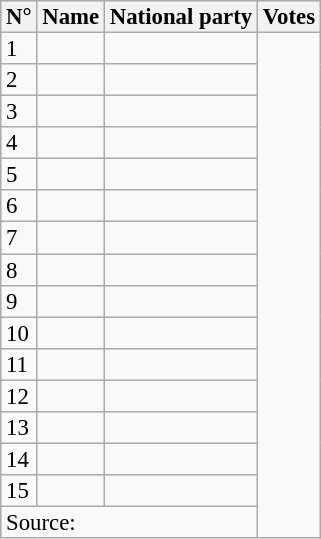<table class="wikitable sortable" style="font-size:95%;line-height:14px;">
<tr>
<th>N°</th>
<th>Name</th>
<th colspan="2">National party</th>
<th>Votes</th>
</tr>
<tr>
<td>1</td>
<td></td>
<td></td>
</tr>
<tr>
<td>2</td>
<td></td>
<td></td>
</tr>
<tr>
<td>3</td>
<td><em></em></td>
<td></td>
</tr>
<tr>
<td>4</td>
<td></td>
<td></td>
</tr>
<tr>
<td>5</td>
<td></td>
<td></td>
</tr>
<tr>
<td>6</td>
<td></td>
<td></td>
</tr>
<tr>
<td>7</td>
<td></td>
<td></td>
</tr>
<tr>
<td>8</td>
<td></td>
<td></td>
</tr>
<tr>
<td>9</td>
<td></td>
<td></td>
</tr>
<tr>
<td>10</td>
<td></td>
<td></td>
</tr>
<tr>
<td>11</td>
<td></td>
<td></td>
</tr>
<tr>
<td>12</td>
<td></td>
<td></td>
</tr>
<tr>
<td>13</td>
<td></td>
<td></td>
</tr>
<tr>
<td>14</td>
<td></td>
<td></td>
</tr>
<tr>
<td>15</td>
<td></td>
<td></td>
</tr>
<tr>
<td colspan="3">Source: </td>
</tr>
</table>
